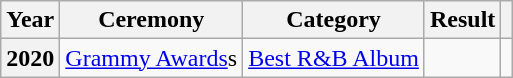<table class="wikitable plainrowheaders" style="border:none; margin:0;">
<tr>
<th scope="col">Year</th>
<th scope="col">Ceremony</th>
<th scope="col">Category</th>
<th scope="col">Result</th>
<th scope="col" class="unsortable"></th>
</tr>
<tr>
<th scope="row">2020</th>
<td><a href='#'>Grammy Awards</a>s</td>
<td><a href='#'>Best R&B Album</a></td>
<td></td>
<td></td>
</tr>
</table>
